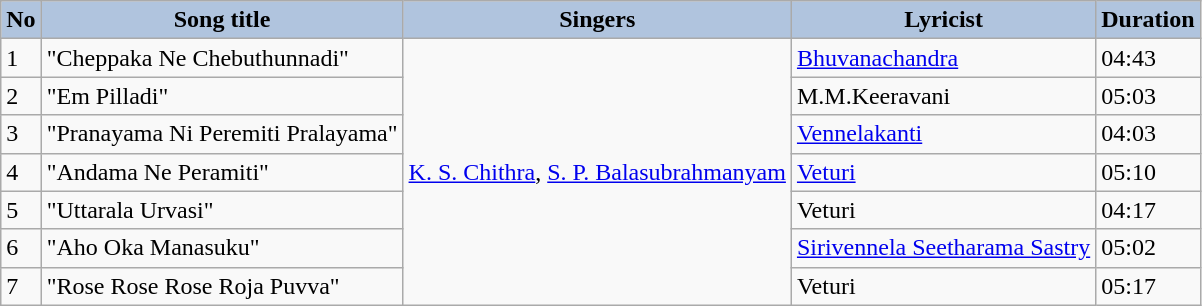<table class="wikitable">
<tr style="text-align:center;">
<th style="background:#B0C4DE;">No</th>
<th style="background:#B0C4DE;">Song title</th>
<th style="background:#B0C4DE;">Singers</th>
<th style="background:#B0C4DE;">Lyricist</th>
<th style="background:#B0C4DE;">Duration</th>
</tr>
<tr>
<td>1</td>
<td>"Cheppaka Ne Chebuthunnadi"</td>
<td rowspan="7"><a href='#'>K. S. Chithra</a>, <a href='#'>S. P. Balasubrahmanyam</a></td>
<td><a href='#'>Bhuvanachandra</a></td>
<td>04:43</td>
</tr>
<tr>
<td>2</td>
<td>"Em Pilladi"</td>
<td>M.M.Keeravani</td>
<td>05:03</td>
</tr>
<tr>
<td>3</td>
<td>"Pranayama Ni Peremiti Pralayama"</td>
<td><a href='#'>Vennelakanti</a></td>
<td>04:03</td>
</tr>
<tr>
<td>4</td>
<td>"Andama Ne Peramiti"</td>
<td><a href='#'>Veturi</a></td>
<td>05:10</td>
</tr>
<tr>
<td>5</td>
<td>"Uttarala Urvasi"</td>
<td>Veturi</td>
<td>04:17</td>
</tr>
<tr>
<td>6</td>
<td>"Aho Oka Manasuku"</td>
<td><a href='#'>Sirivennela Seetharama Sastry</a></td>
<td>05:02</td>
</tr>
<tr>
<td>7</td>
<td>"Rose Rose Rose Roja Puvva"</td>
<td>Veturi</td>
<td>05:17</td>
</tr>
</table>
